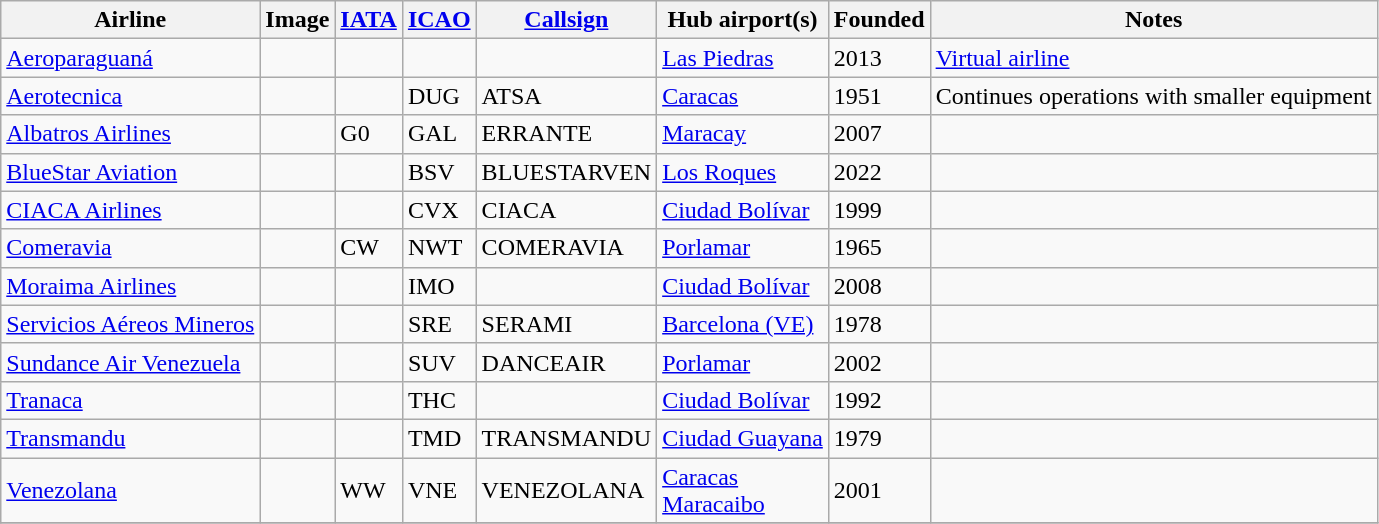<table class="wikitable sortable">
<tr>
<th>Airline</th>
<th>Image</th>
<th><a href='#'>IATA</a></th>
<th><a href='#'>ICAO</a></th>
<th><a href='#'>Callsign</a></th>
<th>Hub airport(s)</th>
<th>Founded</th>
<th class="unsortable">Notes</th>
</tr>
<tr>
<td><a href='#'>Aeroparaguaná</a></td>
<td></td>
<td></td>
<td></td>
<td></td>
<td><a href='#'>Las Piedras</a></td>
<td>2013</td>
<td><a href='#'>Virtual airline</a></td>
</tr>
<tr>
<td><a href='#'>Aerotecnica</a></td>
<td></td>
<td></td>
<td>DUG</td>
<td>ATSA</td>
<td><a href='#'>Caracas</a></td>
<td>1951</td>
<td>Continues operations with smaller equipment</td>
</tr>
<tr>
<td><a href='#'>Albatros Airlines</a></td>
<td></td>
<td>G0</td>
<td>GAL</td>
<td>ERRANTE</td>
<td><a href='#'>Maracay</a></td>
<td>2007</td>
<td></td>
</tr>
<tr>
<td><a href='#'>BlueStar Aviation</a></td>
<td></td>
<td></td>
<td>BSV</td>
<td>BLUESTARVEN</td>
<td><a href='#'>Los Roques</a></td>
<td>2022</td>
<td></td>
</tr>
<tr>
<td><a href='#'>CIACA Airlines</a></td>
<td></td>
<td></td>
<td>CVX</td>
<td>CIACA</td>
<td><a href='#'>Ciudad Bolívar</a></td>
<td>1999</td>
<td></td>
</tr>
<tr>
<td><a href='#'>Comeravia</a></td>
<td></td>
<td>CW</td>
<td>NWT</td>
<td>COMERAVIA</td>
<td><a href='#'>Porlamar</a></td>
<td>1965</td>
<td></td>
</tr>
<tr>
<td><a href='#'>Moraima Airlines</a></td>
<td></td>
<td></td>
<td>IMO</td>
<td></td>
<td><a href='#'>Ciudad Bolívar</a></td>
<td>2008</td>
<td></td>
</tr>
<tr>
<td><a href='#'>Servicios Aéreos Mineros</a></td>
<td></td>
<td></td>
<td>SRE</td>
<td>SERAMI</td>
<td><a href='#'>Barcelona (VE)</a></td>
<td>1978</td>
<td></td>
</tr>
<tr>
<td><a href='#'>Sundance Air Venezuela</a></td>
<td></td>
<td></td>
<td>SUV</td>
<td>DANCEAIR</td>
<td><a href='#'>Porlamar</a></td>
<td>2002</td>
<td></td>
</tr>
<tr>
<td><a href='#'>Tranaca</a></td>
<td></td>
<td></td>
<td>THC</td>
<td></td>
<td><a href='#'>Ciudad Bolívar</a></td>
<td>1992</td>
<td></td>
</tr>
<tr>
<td><a href='#'>Transmandu</a></td>
<td></td>
<td></td>
<td>TMD</td>
<td>TRANSMANDU</td>
<td><a href='#'>Ciudad Guayana</a></td>
<td>1979</td>
<td></td>
</tr>
<tr>
<td><a href='#'>Venezolana</a></td>
<td></td>
<td>WW</td>
<td>VNE</td>
<td>VENEZOLANA</td>
<td><a href='#'>Caracas</a><br><a href='#'>Maracaibo</a></td>
<td>2001</td>
<td></td>
</tr>
<tr>
</tr>
</table>
